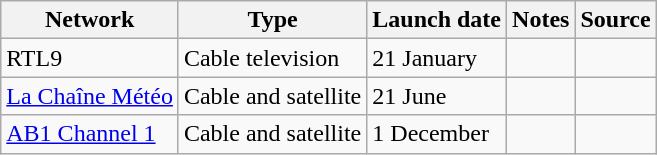<table class="wikitable sortable">
<tr>
<th>Network</th>
<th>Type</th>
<th>Launch date</th>
<th>Notes</th>
<th>Source</th>
</tr>
<tr>
<td>RTL9</td>
<td>Cable television</td>
<td>21 January</td>
<td></td>
<td></td>
</tr>
<tr>
<td><a href='#'>La Chaîne Météo</a></td>
<td>Cable and satellite</td>
<td>21 June</td>
<td></td>
<td></td>
</tr>
<tr>
<td><a href='#'>AB1 Channel 1</a></td>
<td>Cable and satellite</td>
<td>1 December</td>
<td></td>
<td></td>
</tr>
</table>
